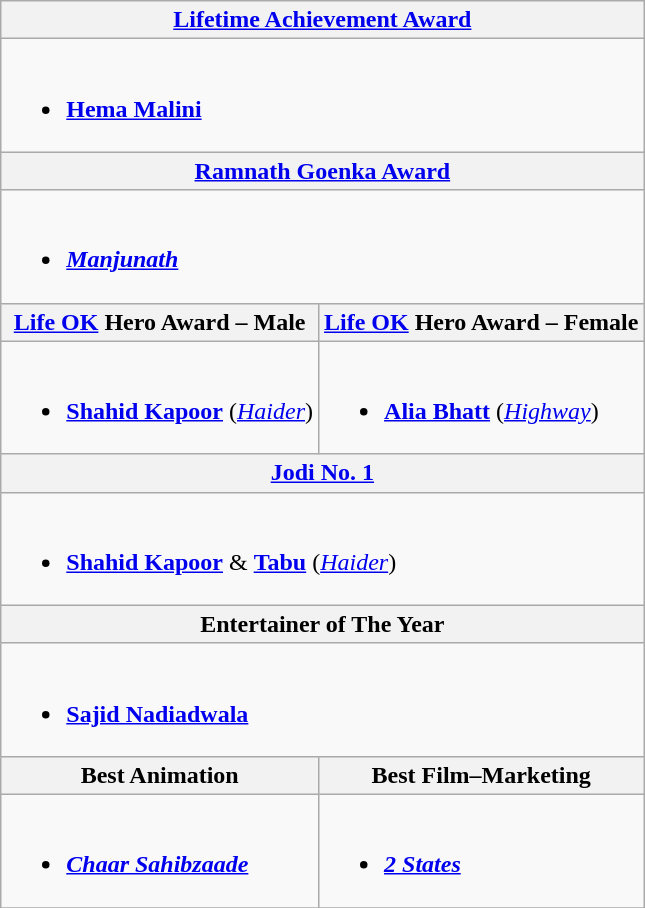<table class="wikitable">
<tr>
<th colspan="2"><a href='#'>Lifetime Achievement Award</a></th>
</tr>
<tr>
<td colspan="2"><br><ul><li><strong><a href='#'>Hema Malini</a></strong></li></ul></td>
</tr>
<tr>
<th colspan="2"><a href='#'>Ramnath Goenka Award</a></th>
</tr>
<tr>
<td colspan="2"><br><ul><li><strong><em><a href='#'>Manjunath</a></em></strong></li></ul></td>
</tr>
<tr>
<th><a href='#'>Life OK</a> Hero Award – Male</th>
<th><a href='#'>Life OK</a> Hero Award – Female</th>
</tr>
<tr>
<td><br><ul><li><strong><a href='#'>Shahid Kapoor</a></strong> (<em><a href='#'>Haider</a></em>)</li></ul></td>
<td><br><ul><li><strong><a href='#'>Alia Bhatt</a></strong> (<em><a href='#'>Highway</a></em>)</li></ul></td>
</tr>
<tr>
<th colspan="2"><a href='#'>Jodi No. 1</a></th>
</tr>
<tr>
<td colspan="2"><br><ul><li><strong><a href='#'>Shahid Kapoor</a></strong> & <strong><a href='#'>Tabu</a></strong> (<em><a href='#'>Haider</a></em>)</li></ul></td>
</tr>
<tr>
<th colspan="2">Entertainer of The Year</th>
</tr>
<tr>
<td colspan="2"><br><ul><li><strong><a href='#'>Sajid Nadiadwala</a></strong></li></ul></td>
</tr>
<tr>
<th>Best Animation</th>
<th>Best Film–Marketing</th>
</tr>
<tr>
<td><br><ul><li><strong><em><a href='#'>Chaar Sahibzaade</a></em></strong></li></ul></td>
<td><br><ul><li><strong><em><a href='#'>2 States</a></em></strong></li></ul></td>
</tr>
<tr>
</tr>
</table>
